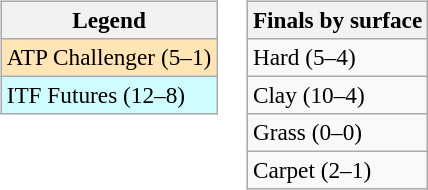<table>
<tr valign=top>
<td><br><table class=wikitable style=font-size:97%>
<tr>
<th>Legend</th>
</tr>
<tr bgcolor=moccasin>
<td>ATP Challenger (5–1)</td>
</tr>
<tr bgcolor=cffcff>
<td>ITF Futures (12–8)</td>
</tr>
</table>
</td>
<td><br><table class=wikitable style=font-size:97%>
<tr>
<th>Finals by surface</th>
</tr>
<tr>
<td>Hard (5–4)</td>
</tr>
<tr>
<td>Clay (10–4)</td>
</tr>
<tr>
<td>Grass (0–0)</td>
</tr>
<tr>
<td>Carpet (2–1)</td>
</tr>
</table>
</td>
</tr>
</table>
